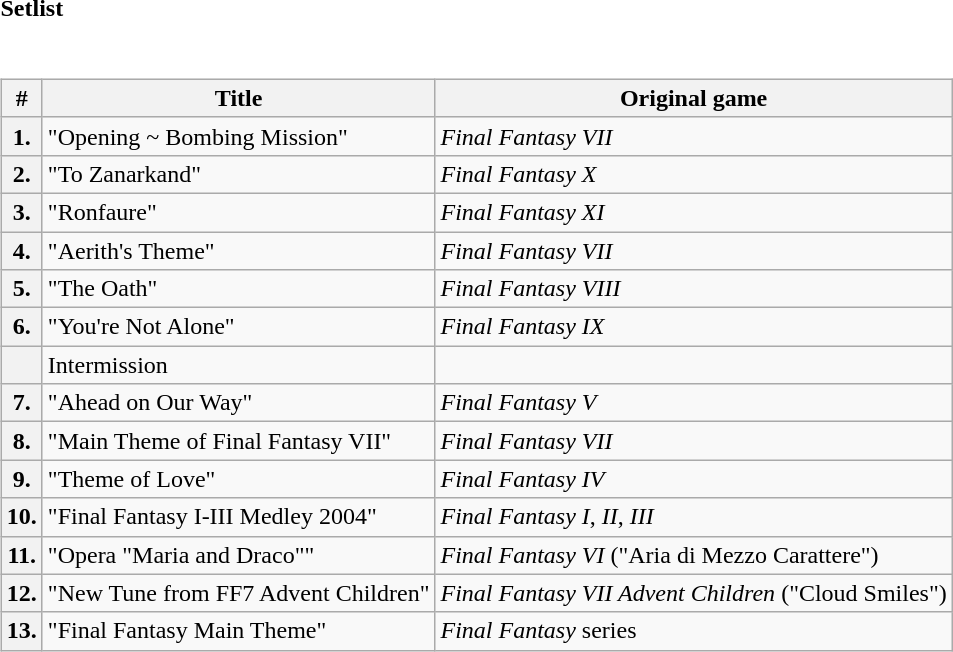<table class="collapsible collapsed" style="width:100%;">
<tr>
<th style="width:14em; text-align:left"><strong>Setlist</strong></th>
<th></th>
</tr>
<tr>
<td colspan="2"><br><table class="wikitable">
<tr>
<th scope=col>#</th>
<th scope=col>Title</th>
<th scope=col>Original game</th>
</tr>
<tr>
<th scope=row>1.</th>
<td>"Opening ~ Bombing Mission"</td>
<td><em>Final Fantasy VII</em></td>
</tr>
<tr>
<th scope=row>2.</th>
<td>"To Zanarkand"</td>
<td><em>Final Fantasy X</em></td>
</tr>
<tr>
<th scope=row>3.</th>
<td>"Ronfaure"</td>
<td><em>Final Fantasy XI</em></td>
</tr>
<tr>
<th scope=row>4.</th>
<td>"Aerith's Theme"</td>
<td><em>Final Fantasy VII</em></td>
</tr>
<tr>
<th scope=row>5.</th>
<td>"The Oath"</td>
<td><em>Final Fantasy VIII</em></td>
</tr>
<tr>
<th scope=row>6.</th>
<td>"You're Not Alone"</td>
<td><em>Final Fantasy IX</em></td>
</tr>
<tr>
<th scope=row> </th>
<td>Intermission</td>
<td></td>
</tr>
<tr>
<th scope=row>7.</th>
<td>"Ahead on Our Way"</td>
<td><em>Final Fantasy V</em></td>
</tr>
<tr>
<th scope=row>8.</th>
<td>"Main Theme of Final Fantasy VII"</td>
<td><em>Final Fantasy VII</em></td>
</tr>
<tr>
<th scope=row>9.</th>
<td>"Theme of Love"</td>
<td><em>Final Fantasy IV</em></td>
</tr>
<tr>
<th scope=row>10.</th>
<td>"Final Fantasy I-III Medley 2004"</td>
<td><em>Final Fantasy I</em>, <em>II</em>, <em>III</em></td>
</tr>
<tr>
<th scope=row>11.</th>
<td>"Opera "Maria and Draco""</td>
<td><em>Final Fantasy VI</em> ("Aria di Mezzo Carattere")</td>
</tr>
<tr>
<th scope=row>12.</th>
<td>"New Tune from FF7 Advent Children"</td>
<td><em>Final Fantasy VII Advent Children</em> ("Cloud Smiles")</td>
</tr>
<tr>
<th scope=row>13.</th>
<td>"Final Fantasy Main Theme"</td>
<td><em>Final Fantasy</em> series</td>
</tr>
</table>
</td>
</tr>
</table>
